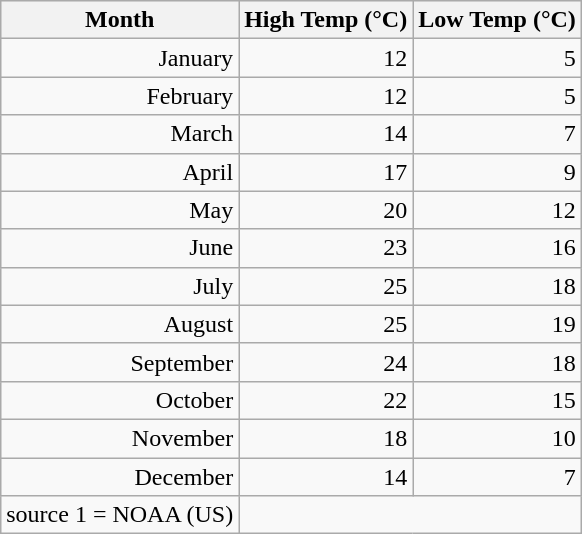<table class="wikitable sortable" style="text-align:right;">
<tr style="background:#efefef;">
<th>Month</th>
<th>High Temp (°C)</th>
<th>Low Temp (°C)</th>
</tr>
<tr>
<td>January</td>
<td>12</td>
<td>5</td>
</tr>
<tr>
<td>February</td>
<td>12</td>
<td>5</td>
</tr>
<tr>
<td>March</td>
<td>14</td>
<td>7</td>
</tr>
<tr>
<td>April</td>
<td>17</td>
<td>9</td>
</tr>
<tr>
<td>May</td>
<td>20</td>
<td>12</td>
</tr>
<tr>
<td>June</td>
<td>23</td>
<td>16</td>
</tr>
<tr>
<td>July</td>
<td>25</td>
<td>18</td>
</tr>
<tr>
<td>August</td>
<td>25</td>
<td>19</td>
</tr>
<tr>
<td>September</td>
<td>24</td>
<td>18</td>
</tr>
<tr>
<td>October</td>
<td>22</td>
<td>15</td>
</tr>
<tr>
<td>November</td>
<td>18</td>
<td>10</td>
</tr>
<tr>
<td>December</td>
<td>14</td>
<td>7</td>
</tr>
<tr>
<td>source 1 = NOAA (US)</td>
</tr>
</table>
